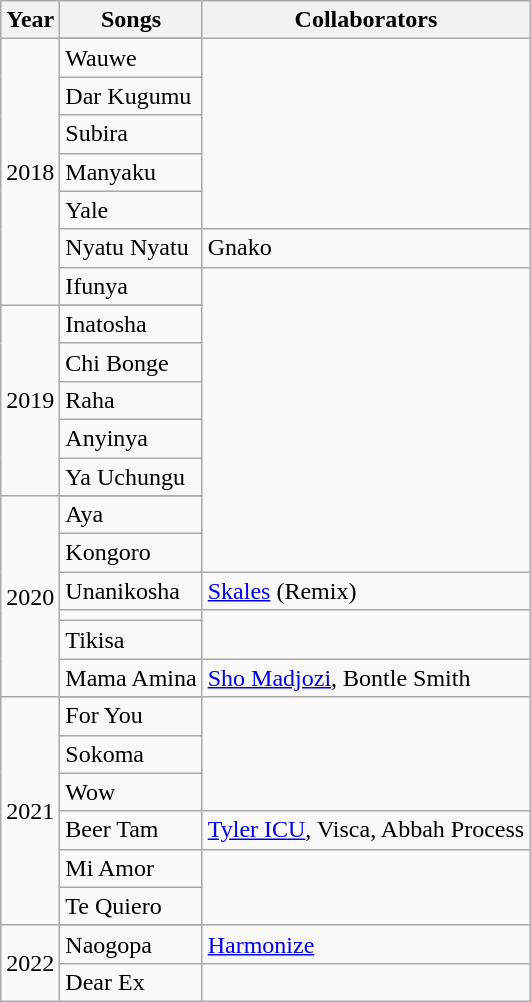<table class="wikitable">
<tr>
<th>Year</th>
<th>Songs</th>
<th>Collaborators</th>
</tr>
<tr>
<td rowspan="8">2018</td>
</tr>
<tr>
<td>Wauwe</td>
</tr>
<tr>
<td>Dar Kugumu</td>
</tr>
<tr>
<td>Subira</td>
</tr>
<tr>
<td>Manyaku</td>
</tr>
<tr>
<td>Yale</td>
</tr>
<tr>
<td>Nyatu Nyatu</td>
<td>Gnako</td>
</tr>
<tr>
<td>Ifunya</td>
</tr>
<tr>
<td rowspan="6">2019</td>
</tr>
<tr>
<td>Inatosha</td>
</tr>
<tr>
<td>Chi Bonge</td>
</tr>
<tr>
<td>Raha</td>
</tr>
<tr>
<td>Anyinya</td>
</tr>
<tr>
<td>Ya Uchungu</td>
</tr>
<tr>
<td rowspan="7">2020</td>
</tr>
<tr>
<td>Aya</td>
</tr>
<tr>
<td>Kongoro</td>
</tr>
<tr>
<td>Unanikosha</td>
<td><a href='#'>Skales</a> (Remix)</td>
</tr>
<tr>
<td></td>
</tr>
<tr>
<td>Tikisa</td>
</tr>
<tr>
<td>Mama Amina</td>
<td><a href='#'>Sho Madjozi</a>, Bontle Smith</td>
</tr>
<tr>
<td rowspan="7">2021</td>
</tr>
<tr>
<td>For You</td>
</tr>
<tr>
<td>Sokoma</td>
</tr>
<tr>
<td>Wow</td>
</tr>
<tr>
<td>Beer Tam</td>
<td><a href='#'>Tyler ICU</a>, Visca, Abbah Process</td>
</tr>
<tr>
<td>Mi Amor</td>
</tr>
<tr>
<td>Te Quiero</td>
</tr>
<tr>
<td rowspan="3">2022</td>
</tr>
<tr>
<td>Naogopa</td>
<td><a href='#'>Harmonize</a></td>
</tr>
<tr>
<td>Dear Ex</td>
<td></td>
</tr>
</table>
